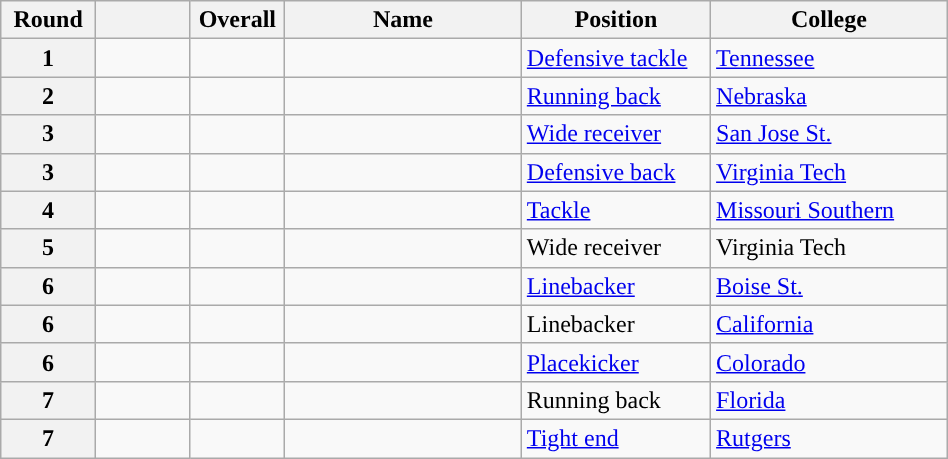<table class="wikitable sortable" style="width: 50%;">
<tr>
<th scope="col" style="width: 10%;">Round</th>
<th scope="col" style="width: 10%;"></th>
<th scope="col" style="width: 10%;">Overall</th>
<th scope="col" style="width: 25%;">Name</th>
<th scope="col" style="width: 20%;">Position</th>
<th scope="col" style="width: 25%;">College</th>
</tr>
<tr>
<th scope="row">1</th>
<td></td>
<td></td>
<td></td>
<td><a href='#'>Defensive tackle</a></td>
<td><a href='#'>Tennessee</a></td>
</tr>
<tr>
<th scope="row">2</th>
<td></td>
<td></td>
<td></td>
<td><a href='#'>Running back</a></td>
<td><a href='#'>Nebraska</a></td>
</tr>
<tr>
<th scope="row">3</th>
<td></td>
<td></td>
<td></td>
<td><a href='#'>Wide receiver</a></td>
<td><a href='#'>San Jose St.</a></td>
</tr>
<tr>
<th scope="row">3</th>
<td></td>
<td></td>
<td></td>
<td><a href='#'>Defensive back</a></td>
<td><a href='#'>Virginia Tech</a></td>
</tr>
<tr>
<th scope="row">4</th>
<td></td>
<td></td>
<td></td>
<td><a href='#'>Tackle</a></td>
<td><a href='#'>Missouri Southern</a></td>
</tr>
<tr>
<th scope="row">5</th>
<td></td>
<td></td>
<td></td>
<td>Wide receiver</td>
<td>Virginia Tech</td>
</tr>
<tr>
<th scope="row">6</th>
<td></td>
<td></td>
<td></td>
<td><a href='#'>Linebacker</a></td>
<td><a href='#'>Boise St.</a></td>
</tr>
<tr>
<th scope="row">6</th>
<td></td>
<td></td>
<td></td>
<td>Linebacker</td>
<td><a href='#'>California</a></td>
</tr>
<tr>
<th scope="row">6</th>
<td></td>
<td></td>
<td></td>
<td><a href='#'>Placekicker</a></td>
<td><a href='#'>Colorado</a></td>
</tr>
<tr>
<th scope="row">7</th>
<td></td>
<td></td>
<td></td>
<td>Running back</td>
<td><a href='#'>Florida</a></td>
</tr>
<tr>
<th scope="row">7</th>
<td></td>
<td></td>
<td></td>
<td><a href='#'>Tight end</a></td>
<td><a href='#'>Rutgers</a></td>
</tr>
</table>
